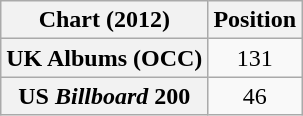<table class="wikitable sortable plainrowheaders" style="text-align:center">
<tr>
<th scope="col">Chart (2012)</th>
<th scope="col">Position</th>
</tr>
<tr>
<th scope="row">UK Albums (OCC)</th>
<td>131</td>
</tr>
<tr>
<th scope="row">US <em>Billboard</em> 200</th>
<td>46</td>
</tr>
</table>
